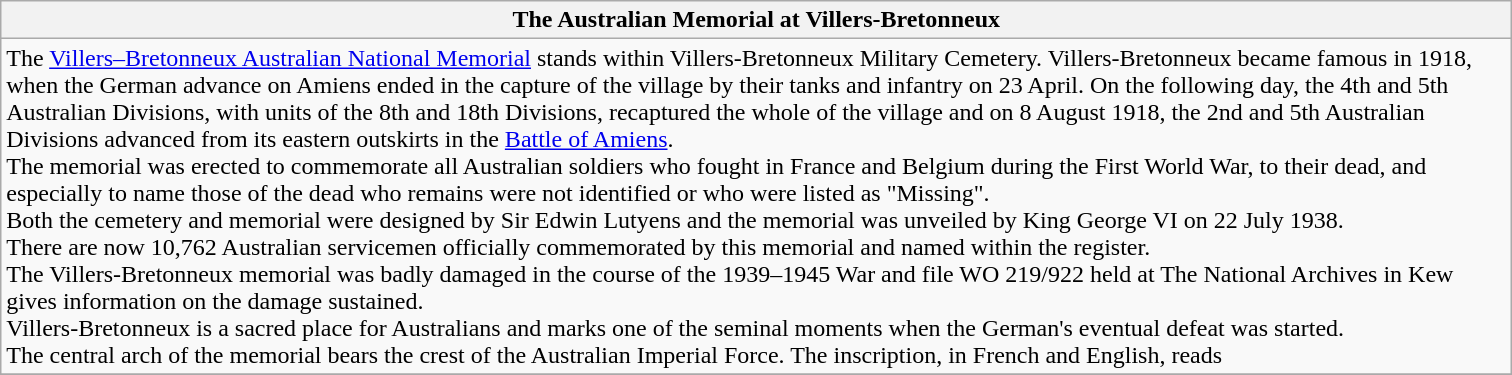<table class="wikitable sortable">
<tr>
<th scope="col" style="width:1000px;">The Australian Memorial at Villers-Bretonneux</th>
</tr>
<tr>
<td>The <a href='#'>Villers–Bretonneux Australian National Memorial</a> stands within Villers-Bretonneux Military Cemetery. Villers-Bretonneux became famous in 1918, when the German advance on Amiens ended in the capture of the village by their tanks and infantry on 23 April. On the following day, the 4th and 5th Australian Divisions, with units of the 8th and 18th Divisions, recaptured the whole of the village and on 8 August 1918, the 2nd and 5th Australian Divisions advanced from its eastern outskirts in the <a href='#'>Battle of Amiens</a>.<br>
The memorial was erected to commemorate all Australian soldiers who fought in France and Belgium during the First World War, to their dead, and especially to name those of the dead who remains were not identified or who were listed as "Missing".<br>Both the cemetery and memorial were designed by Sir Edwin Lutyens and the memorial was unveiled by King George VI on 22 July 1938.<br>There are now 10,762 Australian servicemen officially commemorated by this memorial and named within the register.<br>The Villers-Bretonneux memorial was badly damaged in the course of the 1939–1945 War and file WO 219/922 held at The National Archives in Kew gives information on the damage sustained.<br>Villers-Bretonneux is a sacred place for Australians and marks one of the seminal moments when the German's eventual defeat was started.<br>The central arch of the memorial bears the crest of the Australian Imperial Force. The inscription, in French and English, reads 
</td>
</tr>
<tr>
</tr>
</table>
